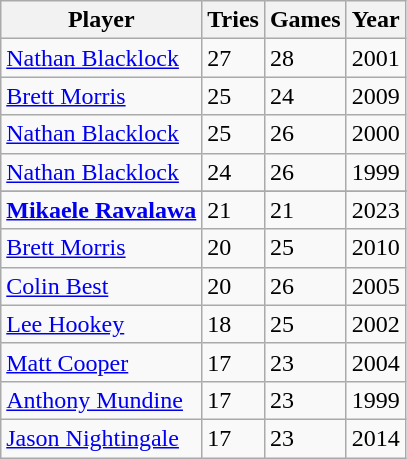<table class="wikitable">
<tr>
<th>Player</th>
<th>Tries</th>
<th>Games</th>
<th>Year</th>
</tr>
<tr>
<td><a href='#'>Nathan Blacklock</a></td>
<td>27</td>
<td>28</td>
<td>2001</td>
</tr>
<tr>
<td><a href='#'>Brett Morris</a></td>
<td>25</td>
<td>24</td>
<td>2009</td>
</tr>
<tr>
<td><a href='#'>Nathan Blacklock</a></td>
<td>25</td>
<td>26</td>
<td>2000</td>
</tr>
<tr>
<td><a href='#'>Nathan Blacklock</a></td>
<td>24</td>
<td>26</td>
<td>1999</td>
</tr>
<tr>
</tr>
<tr>
<td><strong><a href='#'>Mikaele Ravalawa</a></strong></td>
<td>21</td>
<td>21</td>
<td>2023</td>
</tr>
<tr>
<td><a href='#'>Brett Morris</a></td>
<td>20</td>
<td>25</td>
<td>2010</td>
</tr>
<tr>
<td><a href='#'>Colin Best</a></td>
<td>20</td>
<td>26</td>
<td>2005</td>
</tr>
<tr>
<td><a href='#'>Lee Hookey</a></td>
<td>18</td>
<td>25</td>
<td>2002</td>
</tr>
<tr>
<td><a href='#'>Matt Cooper</a></td>
<td>17</td>
<td>23</td>
<td>2004</td>
</tr>
<tr>
<td><a href='#'>Anthony Mundine</a></td>
<td>17</td>
<td>23</td>
<td>1999</td>
</tr>
<tr>
<td><a href='#'>Jason Nightingale</a></td>
<td>17</td>
<td>23</td>
<td>2014</td>
</tr>
</table>
